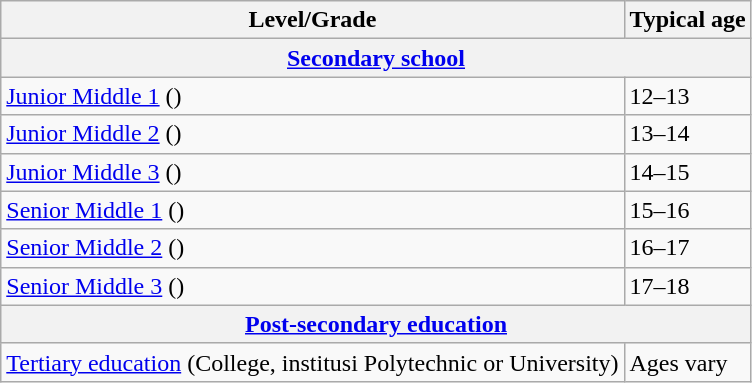<table class="wikitable">
<tr>
<th>Level/Grade</th>
<th>Typical age</th>
</tr>
<tr>
<th colspan="2"><a href='#'>Secondary school</a></th>
</tr>
<tr>
<td><a href='#'>Junior Middle 1</a> ()</td>
<td>12–13</td>
</tr>
<tr>
<td><a href='#'>Junior Middle 2</a> ()</td>
<td>13–14</td>
</tr>
<tr>
<td><a href='#'>Junior Middle 3</a> ()</td>
<td>14–15</td>
</tr>
<tr>
<td><a href='#'>Senior Middle 1</a> ()</td>
<td>15–16</td>
</tr>
<tr>
<td><a href='#'>Senior Middle 2</a> ()</td>
<td>16–17</td>
</tr>
<tr>
<td><a href='#'>Senior Middle 3</a> ()</td>
<td>17–18</td>
</tr>
<tr>
<th colspan="2"><a href='#'>Post-secondary education</a></th>
</tr>
<tr>
<td><a href='#'>Tertiary education</a> (College, institusi Polytechnic or University)</td>
<td>Ages vary</td>
</tr>
</table>
